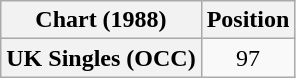<table class="wikitable sortable plainrowheaders">
<tr>
<th>Chart (1988)</th>
<th>Position</th>
</tr>
<tr>
<th scope="row">UK Singles (OCC)</th>
<td align="center">97</td>
</tr>
</table>
